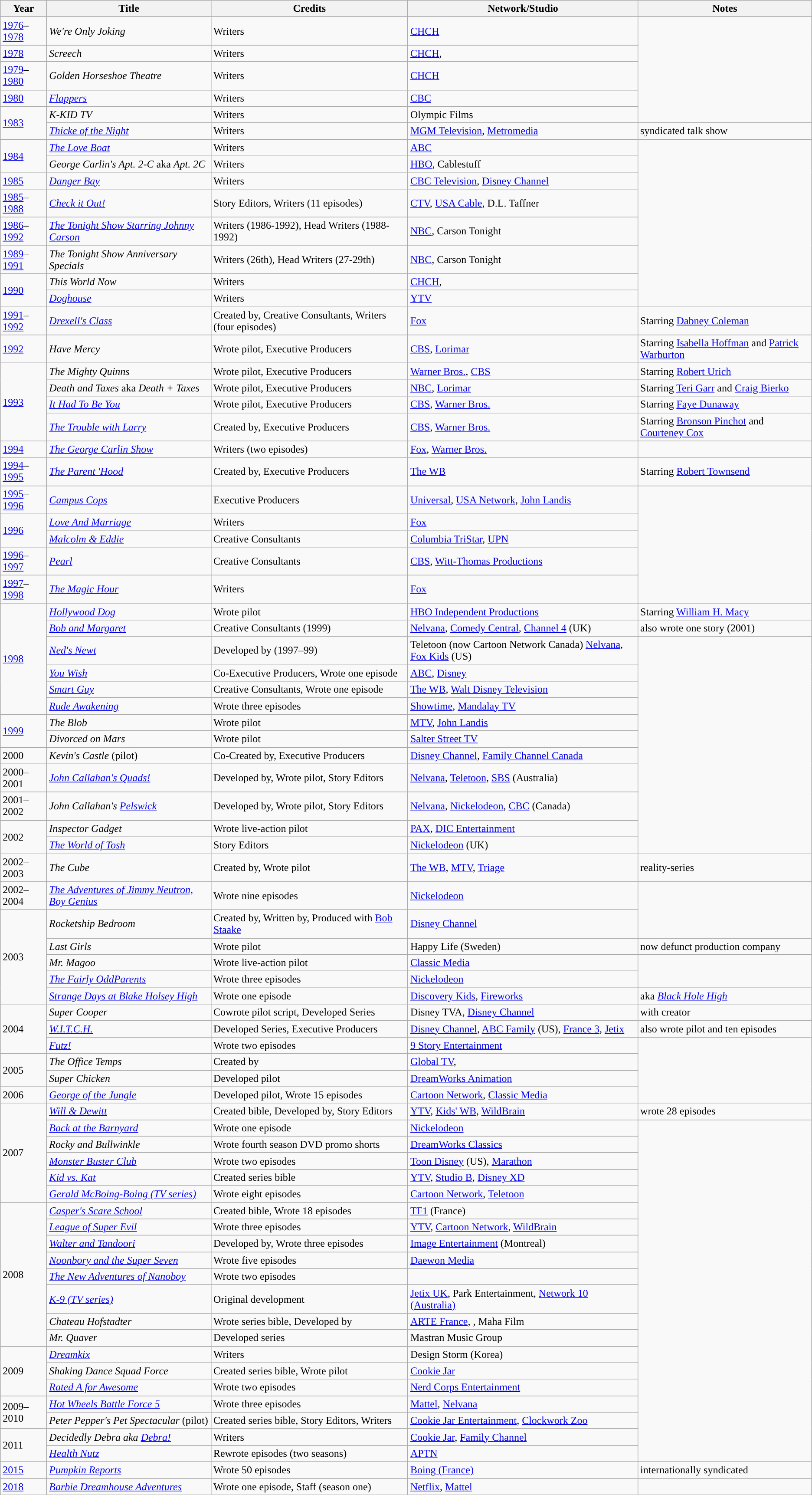<table class="wikitable sortable">
<tr>
<th rowspan="1">Year</th>
<th rowspan="1">Title</th>
<th rowspan="1">Credits</th>
<th rowspan="1">Network/Studio</th>
<th rowspan="1">Notes</th>
</tr>
<tr>
<td><a href='#'>1976</a>–<a href='#'>1978</a></td>
<td><em>We're Only Joking</em></td>
<td>Writers</td>
<td><a href='#'>CHCH</a></td>
</tr>
<tr>
<td><a href='#'>1978</a></td>
<td><em>Screech</em></td>
<td>Writers</td>
<td><a href='#'>CHCH</a>, </td>
</tr>
<tr>
<td><a href='#'>1979</a>–<a href='#'>1980</a></td>
<td><em>Golden Horseshoe Theatre</em></td>
<td>Writers</td>
<td><a href='#'>CHCH</a></td>
</tr>
<tr>
<td><a href='#'>1980</a></td>
<td><em><a href='#'>Flappers</a></em></td>
<td>Writers</td>
<td><a href='#'>CBC</a></td>
</tr>
<tr>
<td rowspan="2"><a href='#'>1983</a></td>
<td><em>K-KID TV</em></td>
<td>Writers</td>
<td>Olympic Films</td>
</tr>
<tr>
<td><em><a href='#'>Thicke of the Night</a></em></td>
<td>Writers</td>
<td><a href='#'>MGM Television</a>, <a href='#'>Metromedia</a></td>
<td>syndicated talk show</td>
</tr>
<tr>
<td rowspan="2"><a href='#'>1984</a></td>
<td><em><a href='#'>The Love Boat</a></em></td>
<td>Writers</td>
<td><a href='#'>ABC</a></td>
</tr>
<tr>
<td><em>George Carlin's Apt. 2-C</em> aka <em>Apt. 2C</em></td>
<td>Writers</td>
<td><a href='#'>HBO</a>, Cablestuff</td>
</tr>
<tr>
<td><a href='#'>1985</a></td>
<td><em><a href='#'>Danger Bay</a></em></td>
<td>Writers</td>
<td><a href='#'>CBC Television</a>, <a href='#'>Disney Channel</a></td>
</tr>
<tr>
<td><a href='#'>1985</a>–<a href='#'>1988</a></td>
<td><em><a href='#'>Check it Out!</a></em></td>
<td>Story Editors, Writers (11 episodes)</td>
<td><a href='#'>CTV</a>, <a href='#'>USA Cable</a>, D.L. Taffner</td>
</tr>
<tr>
<td><a href='#'>1986</a>–<a href='#'>1992</a></td>
<td><em><a href='#'>The Tonight Show Starring Johnny Carson</a></em></td>
<td>Writers (1986-1992), Head Writers (1988-1992)</td>
<td><a href='#'>NBC</a>, Carson Tonight</td>
</tr>
<tr>
<td><a href='#'>1989</a>–<a href='#'>1991</a></td>
<td><em>The Tonight Show Anniversary Specials</em></td>
<td>Writers (26th), Head Writers (27-29th)</td>
<td><a href='#'>NBC</a>, Carson Tonight</td>
</tr>
<tr>
<td rowspan="2"><a href='#'>1990</a></td>
<td><em>This World Now</em></td>
<td>Writers</td>
<td><a href='#'>CHCH</a>, </td>
</tr>
<tr>
<td><em><a href='#'>Doghouse</a></em></td>
<td>Writers</td>
<td><a href='#'>YTV</a></td>
</tr>
<tr>
<td><a href='#'>1991</a>–<a href='#'>1992</a></td>
<td><em><a href='#'>Drexell's Class</a></em></td>
<td>Created by, Creative Consultants, Writers (four episodes)</td>
<td><a href='#'>Fox</a></td>
<td>Starring <a href='#'>Dabney Coleman</a></td>
</tr>
<tr>
<td><a href='#'>1992</a></td>
<td><em>Have Mercy</em></td>
<td>Wrote pilot, Executive Producers</td>
<td><a href='#'>CBS</a>, <a href='#'>Lorimar</a></td>
<td>Starring <a href='#'>Isabella Hoffman</a> and <a href='#'>Patrick Warburton</a></td>
</tr>
<tr>
<td rowspan="4"><a href='#'>1993</a></td>
<td><em>The Mighty Quinns</em></td>
<td>Wrote pilot, Executive Producers</td>
<td><a href='#'>Warner Bros.</a>, <a href='#'>CBS</a></td>
<td>Starring <a href='#'>Robert Urich</a></td>
</tr>
<tr>
<td><em>Death and Taxes</em> aka <em>Death + Taxes</em></td>
<td>Wrote pilot, Executive Producers</td>
<td><a href='#'>NBC</a>, <a href='#'>Lorimar</a></td>
<td>Starring <a href='#'>Teri Garr</a> and <a href='#'>Craig Bierko</a></td>
</tr>
<tr>
<td><em><a href='#'>It Had To Be You</a></em></td>
<td>Wrote pilot, Executive Producers</td>
<td><a href='#'>CBS</a>, <a href='#'>Warner Bros.</a></td>
<td>Starring <a href='#'>Faye Dunaway</a></td>
</tr>
<tr>
<td><em><a href='#'>The Trouble with Larry</a></em></td>
<td>Created by, Executive Producers</td>
<td><a href='#'>CBS</a>, <a href='#'>Warner Bros.</a></td>
<td>Starring <a href='#'>Bronson Pinchot</a> and <a href='#'>Courteney Cox</a></td>
</tr>
<tr>
<td><a href='#'>1994</a></td>
<td><em><a href='#'>The George Carlin Show</a></em></td>
<td>Writers (two episodes)</td>
<td><a href='#'>Fox</a>, <a href='#'>Warner Bros.</a></td>
</tr>
<tr>
<td><a href='#'>1994</a>–<a href='#'>1995</a></td>
<td><em><a href='#'>The Parent 'Hood</a></em></td>
<td>Created by, Executive Producers</td>
<td><a href='#'>The WB</a></td>
<td>Starring <a href='#'>Robert Townsend</a></td>
</tr>
<tr>
<td><a href='#'>1995</a>–<a href='#'>1996</a></td>
<td><em><a href='#'>Campus Cops</a></em></td>
<td>Executive Producers</td>
<td><a href='#'>Universal</a>, <a href='#'>USA Network</a>, <a href='#'>John Landis</a></td>
</tr>
<tr>
<td rowspan="2"><a href='#'>1996</a></td>
<td><em><a href='#'>Love And Marriage</a></em></td>
<td>Writers</td>
<td><a href='#'>Fox</a></td>
</tr>
<tr>
<td><em><a href='#'>Malcolm & Eddie</a></em></td>
<td>Creative Consultants</td>
<td><a href='#'>Columbia TriStar</a>, <a href='#'>UPN</a></td>
</tr>
<tr>
<td><a href='#'>1996</a>–<a href='#'>1997</a></td>
<td><em><a href='#'>Pearl</a></em></td>
<td>Creative Consultants</td>
<td><a href='#'>CBS</a>, <a href='#'>Witt-Thomas Productions</a></td>
</tr>
<tr>
<td><a href='#'>1997</a>–<a href='#'>1998</a></td>
<td><em><a href='#'>The Magic Hour</a></em></td>
<td>Writers</td>
<td><a href='#'>Fox</a></td>
</tr>
<tr>
<td rowspan="6"><a href='#'>1998</a></td>
<td><em><a href='#'>Hollywood Dog</a></em></td>
<td>Wrote pilot</td>
<td><a href='#'>HBO Independent Productions</a></td>
<td>Starring <a href='#'>William H. Macy</a></td>
</tr>
<tr>
<td><em><a href='#'>Bob and Margaret</a></em></td>
<td>Creative Consultants (1999)</td>
<td><a href='#'>Nelvana</a>, <a href='#'>Comedy Central</a>, <a href='#'>Channel 4</a> (UK)</td>
<td>also wrote one story (2001)</td>
</tr>
<tr>
<td><em><a href='#'>Ned's Newt</a></em></td>
<td>Developed by (1997–99)</td>
<td>Teletoon (now Cartoon Network Canada) <a href='#'>Nelvana</a>, <a href='#'>Fox Kids</a> (US)</td>
</tr>
<tr>
<td><em><a href='#'>You Wish</a></em></td>
<td>Co-Executive Producers, Wrote one episode</td>
<td><a href='#'>ABC</a>, <a href='#'>Disney</a></td>
</tr>
<tr>
<td><em><a href='#'>Smart Guy</a></em></td>
<td>Creative Consultants, Wrote one episode</td>
<td><a href='#'>The WB</a>, <a href='#'>Walt Disney Television</a></td>
</tr>
<tr>
<td><em><a href='#'>Rude Awakening</a></em></td>
<td>Wrote three episodes</td>
<td><a href='#'>Showtime</a>, <a href='#'>Mandalay TV</a></td>
</tr>
<tr>
<td rowspan="2"><a href='#'>1999</a></td>
<td><em>The Blob</em></td>
<td>Wrote pilot</td>
<td><a href='#'>MTV</a>, <a href='#'>John Landis</a></td>
</tr>
<tr>
<td><em>Divorced on Mars</em></td>
<td>Wrote pilot</td>
<td><a href='#'>Salter Street TV</a></td>
</tr>
<tr>
<td>2000</td>
<td><em>Kevin's Castle</em> (pilot)</td>
<td>Co-Created by, Executive Producers</td>
<td><a href='#'>Disney Channel</a>, <a href='#'>Family Channel Canada</a></td>
</tr>
<tr>
<td>2000–2001</td>
<td><em><a href='#'>John Callahan's Quads!</a></em></td>
<td>Developed by, Wrote pilot, Story Editors</td>
<td><a href='#'>Nelvana</a>, <a href='#'>Teletoon</a>, <a href='#'>SBS</a> (Australia)</td>
</tr>
<tr>
<td>2001–2002</td>
<td><em>John Callahan's <a href='#'>Pelswick</a></em></td>
<td>Developed by, Wrote pilot, Story Editors</td>
<td><a href='#'>Nelvana</a>, <a href='#'>Nickelodeon</a>, <a href='#'>CBC</a> (Canada)</td>
</tr>
<tr>
<td rowspan="2">2002</td>
<td><em>Inspector Gadget</em></td>
<td>Wrote live-action pilot</td>
<td><a href='#'>PAX</a>, <a href='#'>DIC Entertainment</a></td>
</tr>
<tr>
<td><em><a href='#'>The World of Tosh</a></em></td>
<td>Story Editors</td>
<td><a href='#'>Nickelodeon</a> (UK)</td>
</tr>
<tr>
<td>2002–2003</td>
<td><em>The Cube</em></td>
<td>Created by, Wrote pilot</td>
<td><a href='#'>The WB</a>, <a href='#'>MTV</a>, <a href='#'>Triage</a></td>
<td>reality-series</td>
</tr>
<tr>
<td>2002–2004</td>
<td><em><a href='#'>The Adventures of Jimmy Neutron, Boy Genius</a></em></td>
<td>Wrote nine episodes</td>
<td><a href='#'>Nickelodeon</a></td>
</tr>
<tr>
<td rowspan="5">2003</td>
<td><em>Rocketship Bedroom</em></td>
<td>Created by, Written by, Produced with <a href='#'>Bob Staake</a></td>
<td><a href='#'>Disney Channel</a></td>
</tr>
<tr>
<td><em>Last Girls</em></td>
<td>Wrote pilot</td>
<td>Happy Life (Sweden)</td>
<td>now defunct production company</td>
</tr>
<tr>
<td><em>Mr. Magoo</em></td>
<td>Wrote live-action pilot</td>
<td><a href='#'>Classic Media</a></td>
</tr>
<tr>
<td><em><a href='#'>The Fairly OddParents</a></em></td>
<td>Wrote three episodes</td>
<td><a href='#'>Nickelodeon</a></td>
</tr>
<tr>
<td><em><a href='#'>Strange Days at Blake Holsey High</a></em></td>
<td>Wrote one episode</td>
<td><a href='#'>Discovery Kids</a>, <a href='#'>Fireworks</a></td>
<td>aka <em><a href='#'>Black Hole High</a></em></td>
</tr>
<tr>
<td rowspan="3">2004</td>
<td><em>Super Cooper</em></td>
<td>Cowrote pilot script, Developed Series</td>
<td>Disney TVA, <a href='#'>Disney Channel</a></td>
<td>with creator </td>
</tr>
<tr>
<td><em><a href='#'>W.I.T.C.H.</a></em></td>
<td>Developed Series, Executive Producers</td>
<td><a href='#'>Disney Channel</a>, <a href='#'>ABC Family</a> (US), <a href='#'>France 3</a>, <a href='#'>Jetix</a></td>
<td>also wrote pilot and ten episodes</td>
</tr>
<tr>
<td><em><a href='#'>Futz!</a></em></td>
<td>Wrote two episodes</td>
<td><a href='#'>9 Story Entertainment</a></td>
</tr>
<tr>
<td rowspan="2">2005</td>
<td><em>The Office Temps</em></td>
<td>Created by</td>
<td><a href='#'>Global TV</a>, </td>
</tr>
<tr>
<td><em>Super Chicken</em></td>
<td>Developed pilot</td>
<td><a href='#'>DreamWorks Animation</a></td>
</tr>
<tr>
<td>2006</td>
<td><em><a href='#'>George of the Jungle</a></em></td>
<td>Developed pilot, Wrote 15 episodes</td>
<td><a href='#'>Cartoon Network</a>, <a href='#'>Classic Media</a></td>
</tr>
<tr>
<td rowspan="6">2007</td>
<td><em><a href='#'>Will & Dewitt</a></em></td>
<td>Created bible, Developed by, Story Editors</td>
<td><a href='#'>YTV</a>, <a href='#'>Kids' WB</a>, <a href='#'>WildBrain</a></td>
<td>wrote 28 episodes</td>
</tr>
<tr>
<td><em><a href='#'>Back at the Barnyard</a></em></td>
<td>Wrote one episode</td>
<td><a href='#'>Nickelodeon</a></td>
</tr>
<tr>
<td><em>Rocky and Bullwinkle</em></td>
<td>Wrote fourth season DVD promo shorts</td>
<td><a href='#'>DreamWorks Classics</a></td>
</tr>
<tr>
<td><em><a href='#'>Monster Buster Club</a></em></td>
<td>Wrote two episodes</td>
<td><a href='#'>Toon Disney</a> (US), <a href='#'>Marathon</a></td>
</tr>
<tr>
<td><em><a href='#'>Kid vs. Kat</a></em></td>
<td>Created series bible</td>
<td><a href='#'>YTV</a>, <a href='#'>Studio B</a>, <a href='#'>Disney XD</a></td>
</tr>
<tr>
<td><em><a href='#'>Gerald McBoing-Boing (TV series)</a></em></td>
<td>Wrote eight episodes</td>
<td><a href='#'>Cartoon Network</a>, <a href='#'>Teletoon</a></td>
</tr>
<tr>
<td rowspan="8">2008</td>
<td><em><a href='#'>Casper's Scare School</a></em></td>
<td>Created bible, Wrote 18 episodes</td>
<td><a href='#'>TF1</a> (France)</td>
</tr>
<tr>
<td><em><a href='#'>League of Super Evil</a></em></td>
<td>Wrote three episodes</td>
<td><a href='#'>YTV</a>, <a href='#'>Cartoon Network</a>, <a href='#'>WildBrain</a></td>
</tr>
<tr>
<td><em><a href='#'>Walter and Tandoori</a></em></td>
<td>Developed by, Wrote three episodes</td>
<td><a href='#'>Image Entertainment</a> (Montreal)</td>
</tr>
<tr>
<td><em><a href='#'>Noonbory and the Super Seven</a></em></td>
<td>Wrote five episodes</td>
<td><a href='#'>Daewon Media</a></td>
</tr>
<tr>
<td><em><a href='#'>The New Adventures of Nanoboy</a></em></td>
<td>Wrote two episodes</td>
<td></td>
</tr>
<tr>
<td><em><a href='#'>K-9 (TV series)</a></em></td>
<td>Original development</td>
<td><a href='#'>Jetix UK</a>, Park Entertainment, <a href='#'>Network 10 (Australia)</a></td>
</tr>
<tr>
<td><em>Chateau Hofstadter</em></td>
<td>Wrote series bible, Developed by</td>
<td><a href='#'>ARTE France</a>, , Maha Film</td>
</tr>
<tr>
<td><em>Mr. Quaver</em></td>
<td>Developed series</td>
<td>Mastran Music Group</td>
</tr>
<tr>
<td rowspan="3">2009</td>
<td><em><a href='#'>Dreamkix</a></em></td>
<td>Writers</td>
<td>Design Storm (Korea)</td>
</tr>
<tr>
<td><em>Shaking Dance Squad Force</em></td>
<td>Created series bible, Wrote pilot</td>
<td><a href='#'>Cookie Jar</a></td>
</tr>
<tr>
<td><em><a href='#'>Rated A for Awesome</a></em></td>
<td>Wrote two episodes</td>
<td><a href='#'>Nerd Corps Entertainment</a></td>
</tr>
<tr>
<td rowspan="2">2009–2010</td>
<td><em><a href='#'>Hot Wheels Battle Force 5</a></em></td>
<td>Wrote three episodes</td>
<td><a href='#'>Mattel</a>, <a href='#'>Nelvana</a></td>
</tr>
<tr>
<td><em>Peter Pepper's Pet Spectacular</em> (pilot)</td>
<td>Created series bible, Story Editors, Writers</td>
<td><a href='#'>Cookie Jar Entertainment</a>, <a href='#'>Clockwork Zoo</a></td>
</tr>
<tr>
<td rowspan="2">2011</td>
<td><em>Decidedly Debra aka <a href='#'>Debra!</a></em></td>
<td>Writers</td>
<td><a href='#'>Cookie Jar</a>, <a href='#'>Family Channel</a></td>
</tr>
<tr>
<td><em><a href='#'>Health Nutz</a></em></td>
<td>Rewrote episodes (two seasons)</td>
<td><a href='#'>APTN</a></td>
</tr>
<tr>
<td><a href='#'>2015</a></td>
<td><em><a href='#'>Pumpkin Reports</a></em></td>
<td>Wrote 50 episodes</td>
<td><a href='#'>Boing (France)</a></td>
<td>internationally syndicated</td>
</tr>
<tr>
<td><a href='#'>2018</a></td>
<td><em><a href='#'>Barbie Dreamhouse Adventures</a></em></td>
<td>Wrote one episode, Staff (season one)</td>
<td><a href='#'>Netflix</a>, <a href='#'>Mattel</a></td>
</tr>
<tr>
</tr>
</table>
